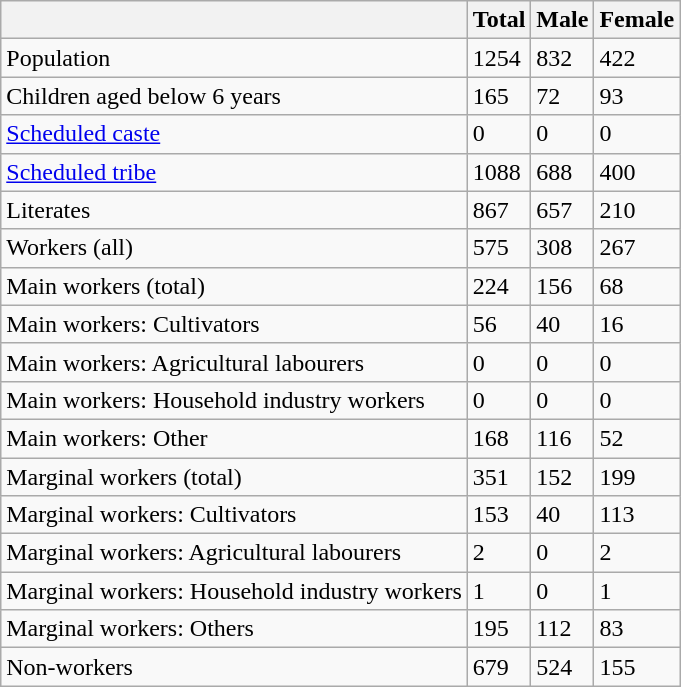<table class="wikitable sortable">
<tr>
<th></th>
<th>Total</th>
<th>Male</th>
<th>Female</th>
</tr>
<tr>
<td>Population</td>
<td>1254</td>
<td>832</td>
<td>422</td>
</tr>
<tr>
<td>Children aged below 6 years</td>
<td>165</td>
<td>72</td>
<td>93</td>
</tr>
<tr>
<td><a href='#'>Scheduled caste</a></td>
<td>0</td>
<td>0</td>
<td>0</td>
</tr>
<tr>
<td><a href='#'>Scheduled tribe</a></td>
<td>1088</td>
<td>688</td>
<td>400</td>
</tr>
<tr>
<td>Literates</td>
<td>867</td>
<td>657</td>
<td>210</td>
</tr>
<tr>
<td>Workers (all)</td>
<td>575</td>
<td>308</td>
<td>267</td>
</tr>
<tr>
<td>Main workers (total)</td>
<td>224</td>
<td>156</td>
<td>68</td>
</tr>
<tr>
<td>Main workers: Cultivators</td>
<td>56</td>
<td>40</td>
<td>16</td>
</tr>
<tr>
<td>Main workers: Agricultural labourers</td>
<td>0</td>
<td>0</td>
<td>0</td>
</tr>
<tr>
<td>Main workers: Household industry workers</td>
<td>0</td>
<td>0</td>
<td>0</td>
</tr>
<tr>
<td>Main workers: Other</td>
<td>168</td>
<td>116</td>
<td>52</td>
</tr>
<tr>
<td>Marginal workers (total)</td>
<td>351</td>
<td>152</td>
<td>199</td>
</tr>
<tr>
<td>Marginal workers: Cultivators</td>
<td>153</td>
<td>40</td>
<td>113</td>
</tr>
<tr>
<td>Marginal workers: Agricultural labourers</td>
<td>2</td>
<td>0</td>
<td>2</td>
</tr>
<tr>
<td>Marginal workers: Household industry workers</td>
<td>1</td>
<td>0</td>
<td>1</td>
</tr>
<tr>
<td>Marginal workers: Others</td>
<td>195</td>
<td>112</td>
<td>83</td>
</tr>
<tr>
<td>Non-workers</td>
<td>679</td>
<td>524</td>
<td>155</td>
</tr>
</table>
